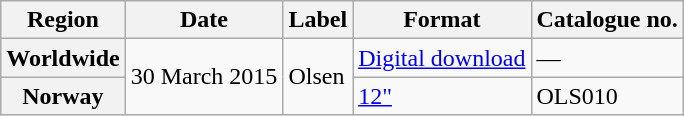<table class="wikitable plainrowheaders">
<tr>
<th scope="col">Region</th>
<th scope="col">Date</th>
<th scope="col">Label</th>
<th scope="col">Format</th>
<th scope="col">Catalogue no.</th>
</tr>
<tr>
<th scope="row">Worldwide</th>
<td rowspan="2">30 March 2015</td>
<td rowspan="2">Olsen</td>
<td><a href='#'>Digital download</a></td>
<td>—</td>
</tr>
<tr>
<th scope="row">Norway</th>
<td><a href='#'>12"</a></td>
<td>OLS010</td>
</tr>
</table>
